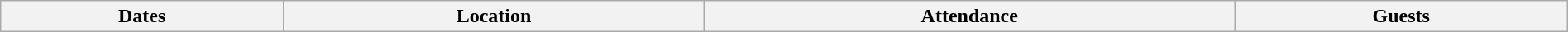<table class="wikitable" width="100%">
<tr>
<th>Dates</th>
<th>Location</th>
<th>Attendance</th>
<th>Guests<br>


















</th>
</tr>
</table>
